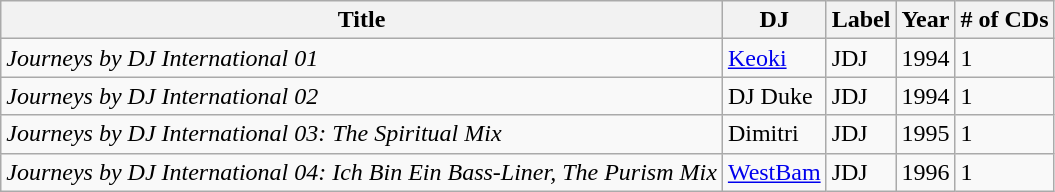<table class="wikitable">
<tr>
<th>Title</th>
<th>DJ</th>
<th>Label</th>
<th>Year</th>
<th># of CDs</th>
</tr>
<tr>
<td><em>Journeys by DJ International 01</em></td>
<td><a href='#'>Keoki</a></td>
<td>JDJ</td>
<td>1994</td>
<td>1</td>
</tr>
<tr>
<td><em>Journeys by DJ International 02</em></td>
<td>DJ Duke</td>
<td>JDJ</td>
<td>1994</td>
<td>1</td>
</tr>
<tr>
<td><em>Journeys by DJ International 03: The Spiritual Mix</em></td>
<td>Dimitri</td>
<td>JDJ</td>
<td>1995</td>
<td>1</td>
</tr>
<tr>
<td><em>Journeys by DJ International 04: Ich Bin Ein Bass-Liner, The Purism Mix</em></td>
<td><a href='#'>WestBam</a></td>
<td>JDJ</td>
<td>1996</td>
<td>1</td>
</tr>
</table>
